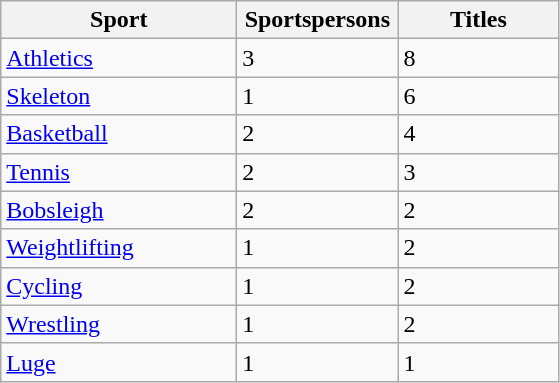<table class="wikitable">
<tr>
<th width=150>Sport</th>
<th width=100>Sportspersons</th>
<th width=100>Titles</th>
</tr>
<tr>
<td><a href='#'>Athletics</a></td>
<td>3</td>
<td>8</td>
</tr>
<tr>
<td><a href='#'>Skeleton</a></td>
<td>1</td>
<td>6</td>
</tr>
<tr>
<td><a href='#'>Basketball</a></td>
<td>2</td>
<td>4</td>
</tr>
<tr>
<td><a href='#'>Tennis</a></td>
<td>2</td>
<td>3</td>
</tr>
<tr>
<td><a href='#'>Bobsleigh</a></td>
<td>2</td>
<td>2</td>
</tr>
<tr>
<td><a href='#'>Weightlifting</a></td>
<td>1</td>
<td>2</td>
</tr>
<tr>
<td><a href='#'>Cycling</a></td>
<td>1</td>
<td>2</td>
</tr>
<tr>
<td><a href='#'>Wrestling</a></td>
<td>1</td>
<td>2</td>
</tr>
<tr>
<td><a href='#'>Luge</a></td>
<td>1</td>
<td>1</td>
</tr>
</table>
